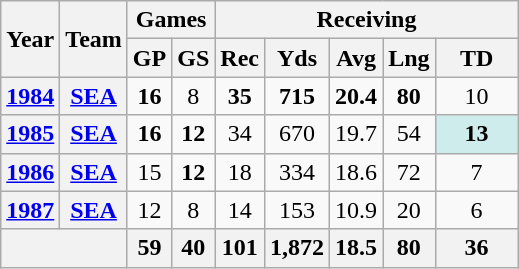<table class="wikitable" style="text-align:center">
<tr>
<th rowspan="2">Year</th>
<th rowspan="2">Team</th>
<th colspan="2">Games</th>
<th colspan="5">Receiving</th>
</tr>
<tr>
<th>GP</th>
<th>GS</th>
<th>Rec</th>
<th>Yds</th>
<th>Avg</th>
<th>Lng</th>
<th>TD</th>
</tr>
<tr>
<th><a href='#'>1984</a></th>
<th><a href='#'>SEA</a></th>
<td><strong>16</strong></td>
<td>8</td>
<td><strong>35</strong></td>
<td><strong>715</strong></td>
<td><strong>20.4</strong></td>
<td><strong>80</strong></td>
<td>10</td>
</tr>
<tr>
<th><a href='#'>1985</a></th>
<th><a href='#'>SEA</a></th>
<td><strong>16</strong></td>
<td><strong>12</strong></td>
<td>34</td>
<td>670</td>
<td>19.7</td>
<td>54</td>
<td style="background:#cfecec; width:3em;"><strong>13</strong></td>
</tr>
<tr>
<th><a href='#'>1986</a></th>
<th><a href='#'>SEA</a></th>
<td>15</td>
<td><strong>12</strong></td>
<td>18</td>
<td>334</td>
<td>18.6</td>
<td>72</td>
<td>7</td>
</tr>
<tr>
<th><a href='#'>1987</a></th>
<th><a href='#'>SEA</a></th>
<td>12</td>
<td>8</td>
<td>14</td>
<td>153</td>
<td>10.9</td>
<td>20</td>
<td>6</td>
</tr>
<tr>
<th colspan="2"></th>
<th>59</th>
<th>40</th>
<th>101</th>
<th>1,872</th>
<th>18.5</th>
<th>80</th>
<th>36</th>
</tr>
</table>
